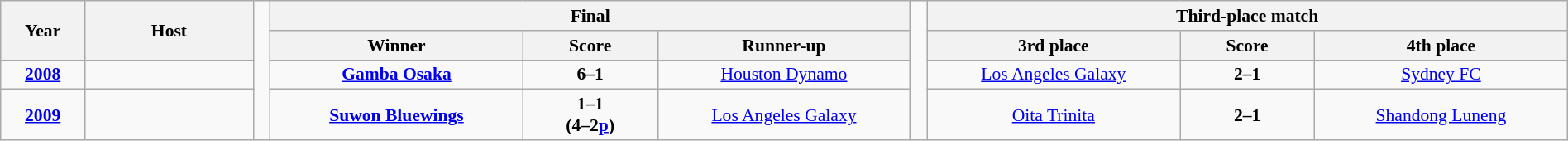<table class="wikitable" style="font-size:90%; width: 100%; text-align: center;">
<tr>
<th rowspan=2 width=5%>Year</th>
<th rowspan=2 width=10%>Host</th>
<td width=1% rowspan=4></td>
<th colspan=3>Final</th>
<td width=1% rowspan=4></td>
<th colspan=3>Third-place match</th>
</tr>
<tr>
<th width=15%>Winner</th>
<th width=8%>Score</th>
<th width=15%>Runner-up</th>
<th width=15%>3rd place</th>
<th width=8%>Score</th>
<th width=15%>4th place</th>
</tr>
<tr>
<td><strong><a href='#'>2008</a></strong></td>
<td></td>
<td> <strong><a href='#'>Gamba Osaka</a></strong></td>
<td><strong>6–1</strong></td>
<td> <a href='#'>Houston Dynamo</a></td>
<td> <a href='#'>Los Angeles Galaxy</a></td>
<td><strong>2–1</strong></td>
<td> <a href='#'>Sydney FC</a></td>
</tr>
<tr>
<td><strong><a href='#'>2009</a></strong></td>
<td></td>
<td> <strong><a href='#'>Suwon Bluewings</a></strong></td>
<td><strong>1–1<br>(4–2<a href='#'>p</a>)</strong></td>
<td> <a href='#'>Los Angeles Galaxy</a></td>
<td> <a href='#'>Oita Trinita</a></td>
<td><strong>2–1</strong></td>
<td> <a href='#'>Shandong Luneng</a></td>
</tr>
</table>
